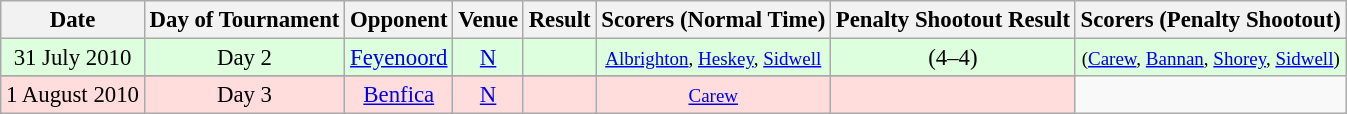<table class="wikitable sortable" style="font-size:95%; text-align:center">
<tr>
<th>Date</th>
<th>Day of Tournament</th>
<th>Opponent</th>
<th>Venue</th>
<th>Result</th>
<th>Scorers (Normal Time)</th>
<th>Penalty Shootout Result</th>
<th>Scorers (Penalty Shootout)</th>
</tr>
<tr bgcolor="#ddffdd">
<td>31 July 2010</td>
<td>Day 2</td>
<td> <a href='#'>Feyenoord</a></td>
<td><a href='#'>N</a></td>
<td></td>
<td><small><a href='#'>Albrighton</a>, <a href='#'>Heskey</a>, <a href='#'>Sidwell</a></small></td>
<td>(4–4)</td>
<td><small>(<a href='#'>Carew</a>, <a href='#'>Bannan</a>, <a href='#'>Shorey</a>, <a href='#'>Sidwell</a>)</small></td>
</tr>
<tr>
</tr>
<tr bgcolor="#ffdddd">
<td>1 August 2010</td>
<td>Day 3</td>
<td> <a href='#'>Benfica</a></td>
<td><a href='#'>N</a></td>
<td></td>
<td><small><a href='#'>Carew</a></small></td>
<td></td>
</tr>
</table>
